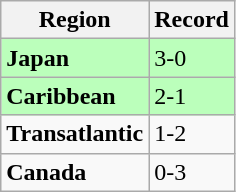<table class="wikitable">
<tr>
<th>Region</th>
<th>Record</th>
</tr>
<tr bgcolor=#bbffbb>
<td><strong>Japan</strong></td>
<td>3-0</td>
</tr>
<tr bgcolor=#bbffbb>
<td><strong>Caribbean</strong></td>
<td>2-1</td>
</tr>
<tr>
<td><strong>Transatlantic</strong></td>
<td>1-2</td>
</tr>
<tr>
<td><strong>Canada</strong></td>
<td>0-3</td>
</tr>
</table>
